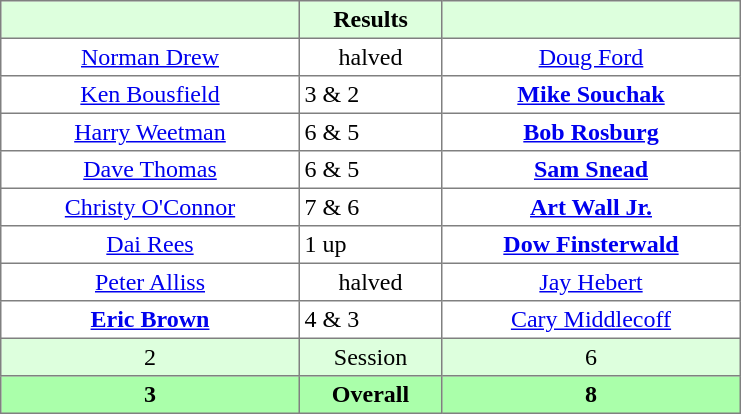<table border="1" cellpadding="3" style="border-collapse: collapse; text-align:center;">
<tr style="background:#dfd;">
<th style="width:12em;"></th>
<th style="width:5.5em;">Results</th>
<th style="width:12em;"></th>
</tr>
<tr>
<td><a href='#'>Norman Drew</a></td>
<td>halved</td>
<td><a href='#'>Doug Ford</a></td>
</tr>
<tr>
<td><a href='#'>Ken Bousfield</a></td>
<td align=left> 3 & 2</td>
<td><strong><a href='#'>Mike Souchak</a></strong></td>
</tr>
<tr>
<td><a href='#'>Harry Weetman</a></td>
<td align=left> 6 & 5</td>
<td><strong><a href='#'>Bob Rosburg</a></strong></td>
</tr>
<tr>
<td><a href='#'>Dave Thomas</a></td>
<td align=left> 6 & 5</td>
<td><strong><a href='#'>Sam Snead</a></strong></td>
</tr>
<tr>
<td><a href='#'>Christy O'Connor</a></td>
<td align=left> 7 & 6</td>
<td><strong><a href='#'>Art Wall Jr.</a></strong></td>
</tr>
<tr>
<td><a href='#'>Dai Rees</a></td>
<td align=left> 1 up</td>
<td><strong><a href='#'>Dow Finsterwald</a></strong></td>
</tr>
<tr>
<td><a href='#'>Peter Alliss</a></td>
<td>halved</td>
<td><a href='#'>Jay Hebert</a></td>
</tr>
<tr>
<td><strong><a href='#'>Eric Brown</a></strong></td>
<td align=left> 4 & 3</td>
<td><a href='#'>Cary Middlecoff</a></td>
</tr>
<tr style="background:#dfd;">
<td>2</td>
<td>Session</td>
<td>6</td>
</tr>
<tr style="background:#afa;">
<th>3</th>
<th>Overall</th>
<th>8</th>
</tr>
</table>
